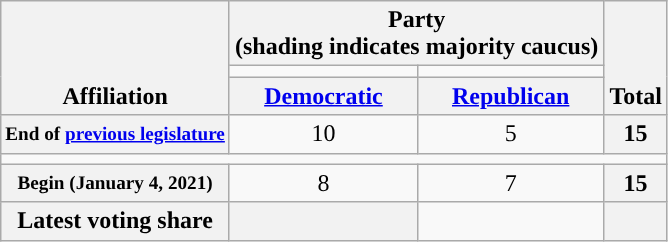<table class="wikitable" style="text-align:center">
<tr style="vertical-align:bottom;";">
<th rowspan=3>Affiliation</th>
<th colspan=2>Party<div>(shading indicates majority caucus)</div></th>
<th rowspan=3>Total</th>
</tr>
<tr style="height:5px">
<td style="background-color:"></td>
<td style="background-color:"></td>
</tr>
<tr>
<th><a href='#'>Democratic</a></th>
<th><a href='#'>Republican</a></th>
</tr>
<tr>
<th style="font-size:80%">End of <a href='#'>previous legislature</a></th>
<td>10</td>
<td>5</td>
<th>15</th>
</tr>
<tr>
<td colspan=8></td>
</tr>
<tr>
<th style="font-size:80%">Begin (January 4, 2021)</th>
<td>8</td>
<td>7</td>
<th>15</th>
</tr>
<tr>
<th>Latest voting share</th>
<th></th>
<td></td>
<th colspan=1></th>
</tr>
</table>
